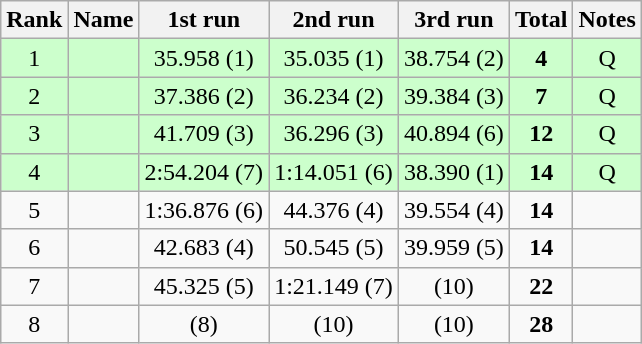<table class="sortable wikitable" style="text-align:center;">
<tr>
<th>Rank</th>
<th>Name</th>
<th>1st run</th>
<th>2nd run</th>
<th>3rd run</th>
<th>Total</th>
<th>Notes</th>
</tr>
<tr style="background:#cfc;">
<td>1</td>
<td align=left></td>
<td>35.958 (1)</td>
<td>35.035 (1)</td>
<td>38.754 (2)</td>
<td><strong>4</strong></td>
<td>Q</td>
</tr>
<tr style="background:#cfc;">
<td>2</td>
<td align=left></td>
<td>37.386 (2)</td>
<td>36.234 (2)</td>
<td>39.384 (3)</td>
<td><strong>7</strong></td>
<td>Q</td>
</tr>
<tr style="background:#cfc;">
<td>3</td>
<td align=left></td>
<td>41.709 (3)</td>
<td>36.296 (3)</td>
<td>40.894 (6)</td>
<td><strong>12</strong></td>
<td>Q</td>
</tr>
<tr style="background:#cfc;">
<td>4</td>
<td align=left></td>
<td>2:54.204 (7)</td>
<td>1:14.051 (6)</td>
<td>38.390 (1)</td>
<td><strong>14</strong></td>
<td>Q</td>
</tr>
<tr>
<td>5</td>
<td align=left></td>
<td>1:36.876 (6)</td>
<td>44.376 (4)</td>
<td>39.554 (4)</td>
<td><strong>14</strong></td>
<td></td>
</tr>
<tr>
<td>6</td>
<td align=left></td>
<td>42.683 (4)</td>
<td>50.545 (5)</td>
<td>39.959 (5)</td>
<td><strong>14</strong></td>
<td></td>
</tr>
<tr>
<td>7</td>
<td align=left></td>
<td>45.325 (5)</td>
<td>1:21.149 (7)</td>
<td> (10)</td>
<td><strong>22</strong></td>
<td></td>
</tr>
<tr>
<td>8</td>
<td align=left></td>
<td> (8)</td>
<td> (10)</td>
<td> (10)</td>
<td><strong>28</strong></td>
<td></td>
</tr>
</table>
